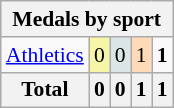<table class="wikitable" style="font-size:90%; text-align:center;">
<tr>
<th colspan="5">Medals by sport</th>
</tr>
<tr>
<td align="left"><a href='#'>Athletics</a></td>
<td style="background:#F7F6A8;">0</td>
<td style="background:#DCE5E5;">0</td>
<td style="background:#FFDAB9;">1</td>
<td><strong>1</strong></td>
</tr>
<tr class="sortbottom">
<th>Total</th>
<th>0</th>
<th>0</th>
<th>1</th>
<th>1</th>
</tr>
</table>
